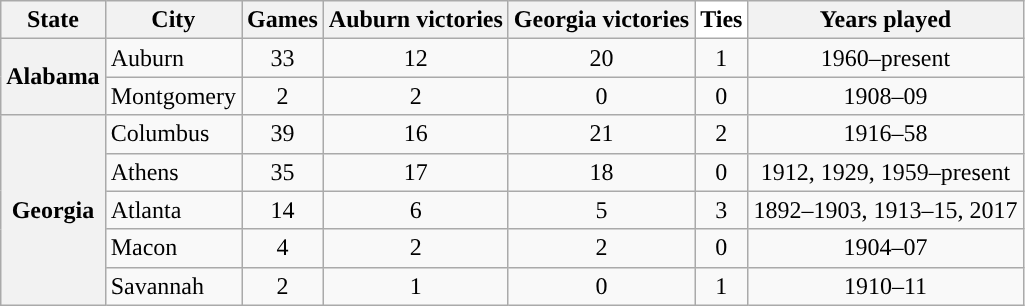<table class="wikitable sortable">
<tr>
<th>State</th>
<th>City</th>
<th>Games</th>
<th>Auburn victories</th>
<th>Georgia victories</th>
<th style="text-align:center; background:white; color:black;">Ties</th>
<th>Years played</th>
</tr>
<tr>
<th rowspan="2">Alabama</th>
<td>Auburn</td>
<td style="text-align:center;">33</td>
<td style="text-align:center;">12</td>
<td style="text-align:center;">20</td>
<td style="text-align:center;">1</td>
<td style="text-align:center;">1960–present</td>
</tr>
<tr>
<td>Montgomery</td>
<td style="text-align:center;">2</td>
<td style="text-align:center;">2</td>
<td style="text-align:center;">0</td>
<td style="text-align:center;">0</td>
<td style="text-align:center;">1908–09</td>
</tr>
<tr>
<th rowspan="5">Georgia</th>
<td>Columbus</td>
<td style="text-align:center;">39</td>
<td style="text-align:center;">16</td>
<td style="text-align:center;">21</td>
<td style="text-align:center;">2</td>
<td style="text-align:center;">1916–58</td>
</tr>
<tr>
<td>Athens</td>
<td style="text-align:center;">35</td>
<td style="text-align:center;">17</td>
<td style="text-align:center;">18</td>
<td style="text-align:center;">0</td>
<td style="text-align:center;">1912, 1929, 1959–present</td>
</tr>
<tr>
<td>Atlanta</td>
<td style="text-align:center;">14</td>
<td style="text-align:center;">6</td>
<td style="text-align:center;">5</td>
<td style="text-align:center;">3</td>
<td style="text-align:center;">1892–1903, 1913–15, 2017</td>
</tr>
<tr>
<td>Macon</td>
<td style="text-align:center;">4</td>
<td style="text-align:center;">2</td>
<td style="text-align:center;">2</td>
<td style="text-align:center;">0</td>
<td style="text-align:center;">1904–07</td>
</tr>
<tr>
<td>Savannah</td>
<td style="text-align:center;">2</td>
<td style="text-align:center;">1</td>
<td style="text-align:center;">0</td>
<td style="text-align:center;">1</td>
<td style="text-align:center;">1910–11</td>
</tr>
</table>
